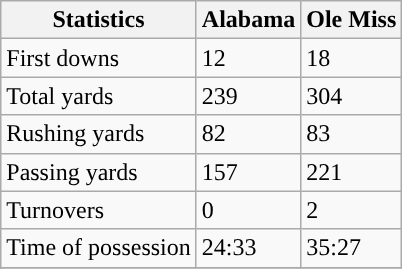<table class="wikitable" style="float: left;">
<tr>
<th>Statistics</th>
<th>Alabama</th>
<th>Ole Miss</th>
</tr>
<tr>
<td>First downs</td>
<td>12</td>
<td>18</td>
</tr>
<tr>
<td>Total yards</td>
<td>239</td>
<td>304</td>
</tr>
<tr>
<td>Rushing yards</td>
<td>82</td>
<td>83</td>
</tr>
<tr>
<td>Passing yards</td>
<td>157</td>
<td>221</td>
</tr>
<tr>
<td>Turnovers</td>
<td>0</td>
<td>2</td>
</tr>
<tr>
<td>Time of possession</td>
<td>24:33</td>
<td>35:27</td>
</tr>
<tr>
</tr>
</table>
